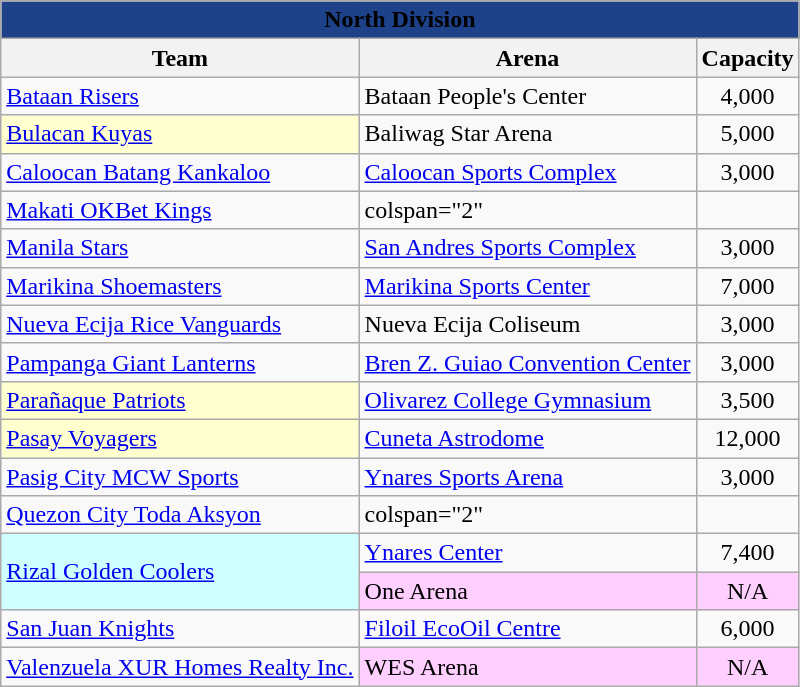<table class="wikitable">
<tr>
<th colspan="3" style="background:#1D428A;"><span>North Division</span></th>
</tr>
<tr>
<th>Team</th>
<th>Arena</th>
<th>Capacity</th>
</tr>
<tr>
<td><a href='#'>Bataan Risers</a></td>
<td>Bataan People's Center</td>
<td align=center>4,000</td>
</tr>
<tr>
<td style="background:#FFFFCF;"><a href='#'>Bulacan Kuyas</a></td>
<td>Baliwag Star Arena</td>
<td align=center>5,000</td>
</tr>
<tr>
<td><a href='#'>Caloocan Batang Kankaloo</a></td>
<td><a href='#'>Caloocan Sports Complex</a></td>
<td align=center>3,000</td>
</tr>
<tr>
<td><a href='#'>Makati OKBet Kings</a></td>
<td>colspan="2" </td>
</tr>
<tr>
<td><a href='#'>Manila Stars</a></td>
<td><a href='#'>San Andres Sports Complex</a></td>
<td align=center>3,000</td>
</tr>
<tr>
<td><a href='#'>Marikina Shoemasters</a></td>
<td><a href='#'>Marikina Sports Center</a></td>
<td align=center>7,000</td>
</tr>
<tr>
<td><a href='#'>Nueva Ecija Rice Vanguards</a></td>
<td>Nueva Ecija Coliseum</td>
<td align=center>3,000</td>
</tr>
<tr>
<td><a href='#'>Pampanga Giant Lanterns</a></td>
<td><a href='#'>Bren Z. Guiao Convention Center</a></td>
<td align=center>3,000</td>
</tr>
<tr>
<td style="background:#FFFFCF;"><a href='#'>Parañaque Patriots</a></td>
<td><a href='#'>Olivarez College Gymnasium</a></td>
<td align=center>3,500</td>
</tr>
<tr>
<td style="background:#FFFFCF;"><a href='#'>Pasay Voyagers</a></td>
<td><a href='#'>Cuneta Astrodome</a></td>
<td align=center>12,000</td>
</tr>
<tr>
<td><a href='#'>Pasig City MCW Sports</a></td>
<td><a href='#'>Ynares Sports Arena</a></td>
<td align=center>3,000</td>
</tr>
<tr>
<td><a href='#'>Quezon City Toda Aksyon</a></td>
<td>colspan="2" </td>
</tr>
<tr>
<td rowspan="2" style="background:#CFFFFF;"><a href='#'>Rizal Golden Coolers</a></td>
<td><a href='#'>Ynares Center</a></td>
<td align=center>7,400</td>
</tr>
<tr>
<td style="background:#FFCFFF;">One Arena</td>
<td align=center style="background:#FFCFFF;">N/A</td>
</tr>
<tr>
<td><a href='#'>San Juan Knights</a></td>
<td><a href='#'>Filoil EcoOil Centre</a></td>
<td align=center>6,000</td>
</tr>
<tr>
<td><a href='#'>Valenzuela XUR Homes Realty Inc.</a></td>
<td style="background:#FFCFFF;">WES Arena</td>
<td align=center style="background:#FFCFFF;">N/A</td>
</tr>
</table>
